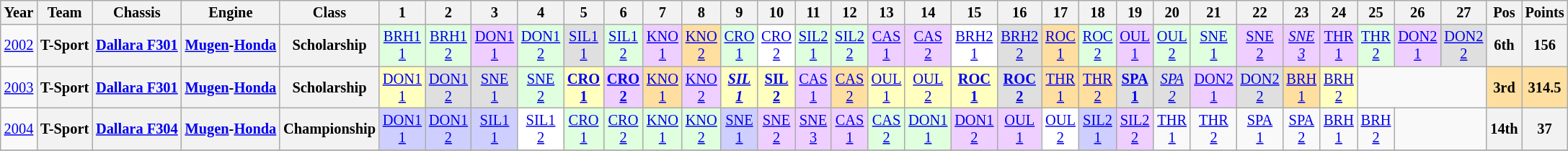<table class="wikitable" style="text-align:center; font-size:85%">
<tr>
<th>Year</th>
<th>Team</th>
<th>Chassis</th>
<th>Engine</th>
<th>Class</th>
<th>1</th>
<th>2</th>
<th>3</th>
<th>4</th>
<th>5</th>
<th>6</th>
<th>7</th>
<th>8</th>
<th>9</th>
<th>10</th>
<th>11</th>
<th>12</th>
<th>13</th>
<th>14</th>
<th>15</th>
<th>16</th>
<th>17</th>
<th>18</th>
<th>19</th>
<th>20</th>
<th>21</th>
<th>22</th>
<th>23</th>
<th>24</th>
<th>25</th>
<th>26</th>
<th>27</th>
<th>Pos</th>
<th>Points</th>
</tr>
<tr>
<td><a href='#'>2002</a></td>
<th nowrap>T-Sport</th>
<th nowrap><a href='#'>Dallara F301</a></th>
<th nowrap><a href='#'>Mugen</a>-<a href='#'>Honda</a></th>
<th>Scholarship</th>
<td style="background:#DFFFDF;"><a href='#'>BRH1<br>1</a><br></td>
<td style="background:#DFFFDF;"><a href='#'>BRH1<br>2</a><br></td>
<td style="background:#EFCFFF;"><a href='#'>DON1<br>1</a><br></td>
<td style="background:#DFFFDF;"><a href='#'>DON1<br>2</a><br></td>
<td style="background:#DFDFDF;"><a href='#'>SIL1<br>1</a><br></td>
<td style="background:#DFFFDF;"><a href='#'>SIL1<br>2</a><br></td>
<td style="background:#EFCFFF;"><a href='#'>KNO<br>1</a><br></td>
<td style="background:#FFDF9F;"><a href='#'>KNO<br>2</a><br></td>
<td style="background:#DFFFDF;"><a href='#'>CRO<br>1</a><br></td>
<td style="background:#FFFFFF;"><a href='#'>CRO<br>2</a><br></td>
<td style="background:#DFFFDF;"><a href='#'>SIL2<br>1</a><br></td>
<td style="background:#DFFFDF;"><a href='#'>SIL2<br>2</a><br></td>
<td style="background:#EFCFFF;"><a href='#'>CAS<br>1</a><br></td>
<td style="background:#EFCFFF;"><a href='#'>CAS<br>2</a><br></td>
<td style="background:#FFFFFF;"><a href='#'>BRH2<br>1</a><br></td>
<td style="background:#DFDFDF;"><a href='#'>BRH2<br>2</a><br></td>
<td style="background:#FFDF9F;"><a href='#'>ROC<br>1</a><br></td>
<td style="background:#DFFFDF;"><a href='#'>ROC<br>2</a><br></td>
<td style="background:#EFCFFF;"><a href='#'>OUL<br>1</a><br></td>
<td style="background:#DFFFDF;"><a href='#'>OUL<br>2</a><br></td>
<td style="background:#DFFFDF;"><a href='#'>SNE<br>1</a><br></td>
<td style="background:#EFCFFF;"><a href='#'>SNE<br>2</a><br></td>
<td style="background:#EFCFFF;"><em><a href='#'>SNE<br>3</a></em><br></td>
<td style="background:#EFCFFF;"><a href='#'>THR<br>1</a><br></td>
<td style="background:#DFFFDF;"><a href='#'>THR<br>2</a><br></td>
<td style="background:#EFCFFF;"><a href='#'>DON2<br>1</a><br></td>
<td style="background:#DFDFDF;"><a href='#'>DON2<br>2</a><br></td>
<th>6th</th>
<th>156</th>
</tr>
<tr>
<td><a href='#'>2003</a></td>
<th nowrap>T-Sport</th>
<th nowrap><a href='#'>Dallara F301</a></th>
<th nowrap><a href='#'>Mugen</a>-<a href='#'>Honda</a></th>
<th>Scholarship</th>
<td style="background:#FFFFBF;"><a href='#'>DON1<br>1</a><br></td>
<td style="background:#DFDFDF;"><a href='#'>DON1<br>2</a><br></td>
<td style="background:#DFDFDF;"><a href='#'>SNE<br>1</a><br></td>
<td style="background:#DFFFDF;"><a href='#'>SNE<br>2</a><br></td>
<td style="background:#FFFFBF;"><strong><a href='#'>CRO<br>1</a></strong><br></td>
<td style="background:#EFCFFF;"><strong><a href='#'>CRO<br>2</a></strong><br></td>
<td style="background:#FFDF9F;"><a href='#'>KNO<br>1</a><br></td>
<td style="background:#EFCFFF;"><a href='#'>KNO<br>2</a><br></td>
<td style="background:#FFFFBF;"><strong><em><a href='#'>SIL<br>1</a></em></strong><br></td>
<td style="background:#FFFFBF;"><strong><a href='#'>SIL<br>2</a></strong><br></td>
<td style="background:#EFCFFF;"><a href='#'>CAS<br>1</a><br></td>
<td style="background:#FFDF9F;"><a href='#'>CAS<br>2</a><br></td>
<td style="background:#FFFFBF;"><a href='#'>OUL<br>1</a><br></td>
<td style="background:#FFFFBF;"><a href='#'>OUL<br>2</a><br></td>
<td style="background:#FFFFBF;"><strong><a href='#'>ROC<br>1</a></strong><br></td>
<td style="background:#DFDFDF;"><strong><a href='#'>ROC<br>2</a></strong><br></td>
<td style="background:#FFDF9F;"><a href='#'>THR<br>1</a><br></td>
<td style="background:#FFDF9F;"><a href='#'>THR<br>2</a><br></td>
<td style="background:#DFDFDF;"><strong><a href='#'>SPA<br>1</a></strong><br></td>
<td style="background:#DFDFDF;"><em><a href='#'>SPA<br>2</a></em><br></td>
<td style="background:#EFCFFF;"><a href='#'>DON2<br>1</a><br></td>
<td style="background:#DFDFDF;"><a href='#'>DON2<br>2</a><br></td>
<td style="background:#FFDF9F;"><a href='#'>BRH<br>1</a><br></td>
<td style="background:#FFFFBF;"><a href='#'>BRH<br>2</a><br></td>
<td colspan=3></td>
<th style="background:#FFDF9F;">3rd</th>
<th style="background:#FFDF9F;">314.5</th>
</tr>
<tr>
<td><a href='#'>2004</a></td>
<th nowrap>T-Sport</th>
<th nowrap><a href='#'>Dallara F304</a></th>
<th nowrap><a href='#'>Mugen</a>-<a href='#'>Honda</a></th>
<th>Championship</th>
<td style="background:#CFCFFF;"><a href='#'>DON1<br>1</a><br></td>
<td style="background:#CFCFFF;"><a href='#'>DON1<br>2</a><br></td>
<td style="background:#CFCFFF;"><a href='#'>SIL1<br>1</a><br></td>
<td style="background:#FFFFFF;"><a href='#'>SIL1<br>2</a><br></td>
<td style="background:#DFFFDF;"><a href='#'>CRO<br>1</a><br></td>
<td style="background:#DFFFDF;"><a href='#'>CRO<br>2</a><br></td>
<td style="background:#DFFFDF;"><a href='#'>KNO<br>1</a><br></td>
<td style="background:#DFFFDF;"><a href='#'>KNO<br>2</a><br></td>
<td style="background:#CFCFFF;"><a href='#'>SNE<br>1</a><br></td>
<td style="background:#EFCFFF;"><a href='#'>SNE<br>2</a><br></td>
<td style="background:#EFCFFF;"><a href='#'>SNE<br>3</a><br></td>
<td style="background:#EFCFFF;"><a href='#'>CAS<br>1</a><br></td>
<td style="background:#DFFFDF;"><a href='#'>CAS<br>2</a><br></td>
<td style="background:#DFFFDF;"><a href='#'>DON1<br>1</a><br></td>
<td style="background:#EFCFFF;"><a href='#'>DON1<br>2</a><br></td>
<td style="background:#EFCFFF;"><a href='#'>OUL<br>1</a><br></td>
<td style="background:#FFFFFF;"><a href='#'>OUL<br>2</a><br></td>
<td style="background:#CFCFFF;"><a href='#'>SIL2<br>1</a><br></td>
<td style="background:#EFCFFF;"><a href='#'>SIL2<br>2</a><br></td>
<td><a href='#'>THR<br>1</a></td>
<td><a href='#'>THR<br>2</a></td>
<td><a href='#'>SPA<br>1</a></td>
<td><a href='#'>SPA<br>2</a></td>
<td><a href='#'>BRH<br>1</a></td>
<td><a href='#'>BRH<br>2</a></td>
<td colspan=2></td>
<th>14th</th>
<th>37</th>
</tr>
<tr>
</tr>
</table>
